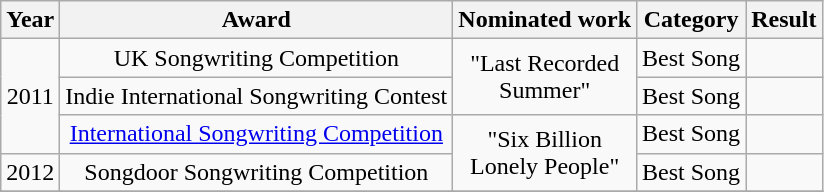<table class="wikitable" style="text-align:center;font-size:100%;">
<tr>
<th>Year</th>
<th>Award</th>
<th>Nominated work</th>
<th>Category</th>
<th>Result</th>
</tr>
<tr>
<td rowspan="3">2011</td>
<td rowspan="1">UK Songwriting Competition</td>
<td rowspan="2">"Last Recorded<br>Summer"</td>
<td>Best Song</td>
<td></td>
</tr>
<tr>
<td rowspan="1">Indie International Songwriting Contest</td>
<td>Best Song</td>
<td></td>
</tr>
<tr>
<td rowspan="1"><a href='#'>International Songwriting Competition</a></td>
<td rowspan="2">"Six Billion<br>Lonely People"</td>
<td>Best Song</td>
<td></td>
</tr>
<tr>
<td>2012</td>
<td>Songdoor Songwriting Competition</td>
<td>Best Song</td>
<td></td>
</tr>
<tr>
</tr>
</table>
